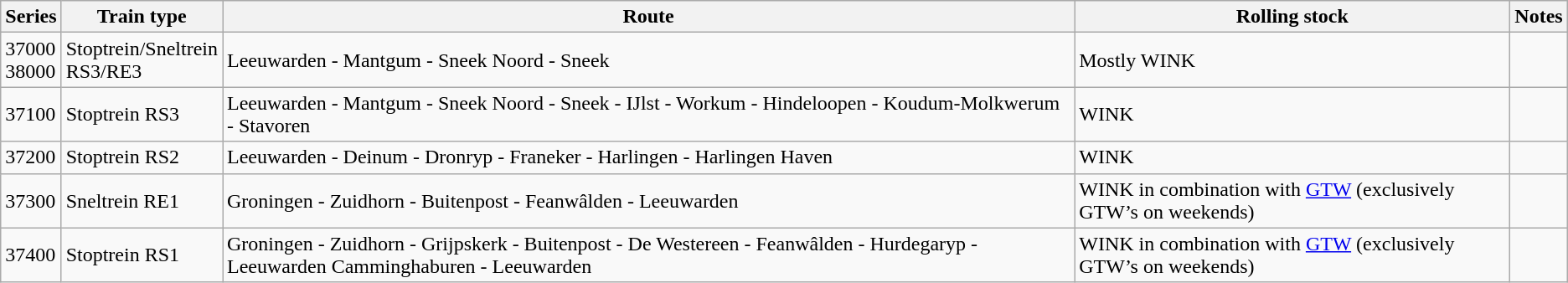<table class="wikitable">
<tr>
<th>Series</th>
<th>Train type</th>
<th>Route</th>
<th>Rolling stock</th>
<th>Notes</th>
</tr>
<tr>
<td>37000<br>38000</td>
<td>Stoptrein/Sneltrein<br>RS3/RE3</td>
<td>Leeuwarden - Mantgum - Sneek Noord - Sneek</td>
<td>Mostly WINK</td>
<td></td>
</tr>
<tr>
<td>37100</td>
<td>Stoptrein RS3</td>
<td>Leeuwarden - Mantgum - Sneek Noord - Sneek - IJlst - Workum - Hindeloopen - Koudum-Molkwerum - Stavoren</td>
<td>WINK</td>
<td></td>
</tr>
<tr>
<td>37200</td>
<td>Stoptrein RS2</td>
<td>Leeuwarden - Deinum - Dronryp - Franeker - Harlingen - Harlingen Haven</td>
<td>WINK</td>
<td></td>
</tr>
<tr>
<td>37300</td>
<td>Sneltrein RE1</td>
<td>Groningen - Zuidhorn - Buitenpost - Feanwâlden - Leeuwarden</td>
<td>WINK in combination with <a href='#'>GTW</a> (exclusively GTW’s on weekends)</td>
<td></td>
</tr>
<tr>
<td>37400</td>
<td>Stoptrein RS1</td>
<td>Groningen - Zuidhorn - Grijpskerk - Buitenpost - De Westereen - Feanwâlden - Hurdegaryp - Leeuwarden Camminghaburen - Leeuwarden</td>
<td>WINK in combination with <a href='#'>GTW</a> (exclusively GTW’s on weekends)</td>
<td></td>
</tr>
</table>
